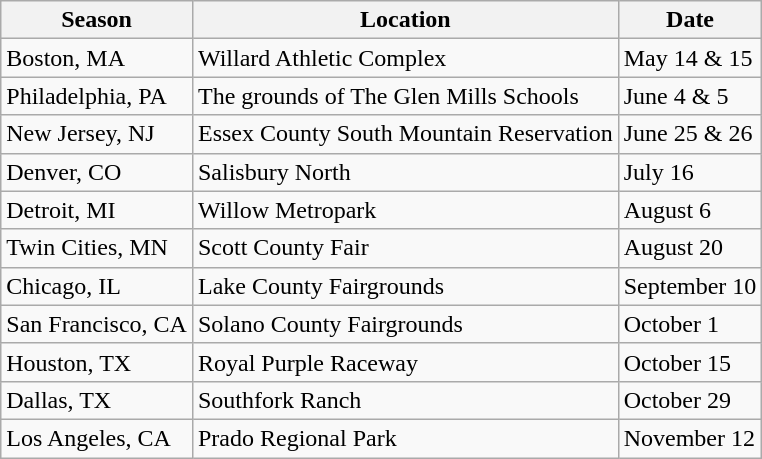<table class="wikitable">
<tr>
<th>Season</th>
<th>Location</th>
<th>Date</th>
</tr>
<tr>
<td>Boston, MA</td>
<td>Willard Athletic Complex</td>
<td>May 14 & 15</td>
</tr>
<tr>
<td>Philadelphia, PA</td>
<td>The grounds of The Glen Mills Schools</td>
<td>June 4 & 5</td>
</tr>
<tr>
<td>New Jersey, NJ</td>
<td>Essex County South Mountain Reservation</td>
<td>June 25 & 26</td>
</tr>
<tr>
<td>Denver, CO</td>
<td>Salisbury North</td>
<td>July 16</td>
</tr>
<tr>
<td>Detroit, MI</td>
<td>Willow Metropark</td>
<td>August 6</td>
</tr>
<tr>
<td>Twin Cities, MN</td>
<td>Scott County Fair</td>
<td>August 20</td>
</tr>
<tr>
<td>Chicago, IL</td>
<td>Lake County Fairgrounds</td>
<td>September 10</td>
</tr>
<tr>
<td>San Francisco, CA</td>
<td>Solano County Fairgrounds</td>
<td>October 1</td>
</tr>
<tr>
<td>Houston, TX</td>
<td>Royal Purple Raceway</td>
<td>October 15</td>
</tr>
<tr>
<td>Dallas, TX</td>
<td>Southfork Ranch</td>
<td>October 29</td>
</tr>
<tr>
<td>Los Angeles, CA</td>
<td>Prado Regional Park</td>
<td>November 12</td>
</tr>
</table>
